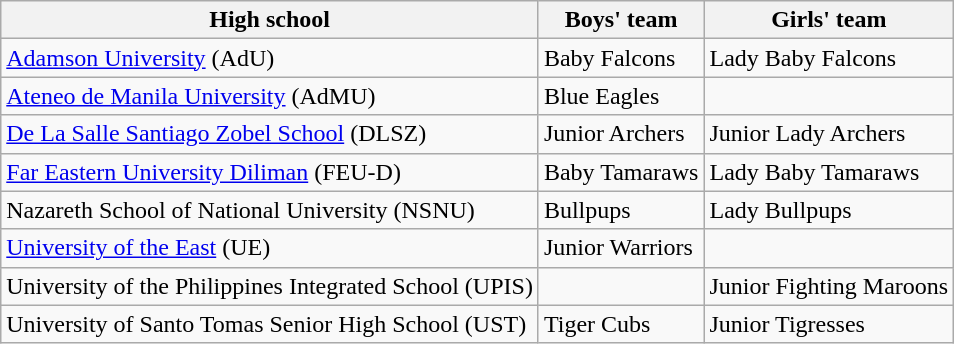<table class="wikitable">
<tr>
<th>High school</th>
<th>Boys' team</th>
<th>Girls' team</th>
</tr>
<tr>
<td><a href='#'>Adamson University</a> (AdU)</td>
<td>Baby Falcons</td>
<td>Lady Baby Falcons</td>
</tr>
<tr>
<td><a href='#'>Ateneo de Manila University</a> (AdMU)</td>
<td>Blue Eagles</td>
<td></td>
</tr>
<tr>
<td><a href='#'>De La Salle Santiago Zobel School</a> (DLSZ)</td>
<td>Junior Archers</td>
<td>Junior Lady Archers</td>
</tr>
<tr>
<td><a href='#'>Far Eastern University Diliman</a> (FEU-D)</td>
<td>Baby Tamaraws</td>
<td>Lady Baby Tamaraws</td>
</tr>
<tr>
<td>Nazareth School of National University (NSNU)</td>
<td>Bullpups</td>
<td>Lady Bullpups</td>
</tr>
<tr>
<td><a href='#'>University of the East</a> (UE)</td>
<td>Junior Warriors</td>
<td></td>
</tr>
<tr>
<td>University of the Philippines Integrated School (UPIS)</td>
<td></td>
<td>Junior Fighting Maroons</td>
</tr>
<tr>
<td>University of Santo Tomas Senior High School (UST)</td>
<td>Tiger Cubs</td>
<td>Junior Tigresses</td>
</tr>
</table>
